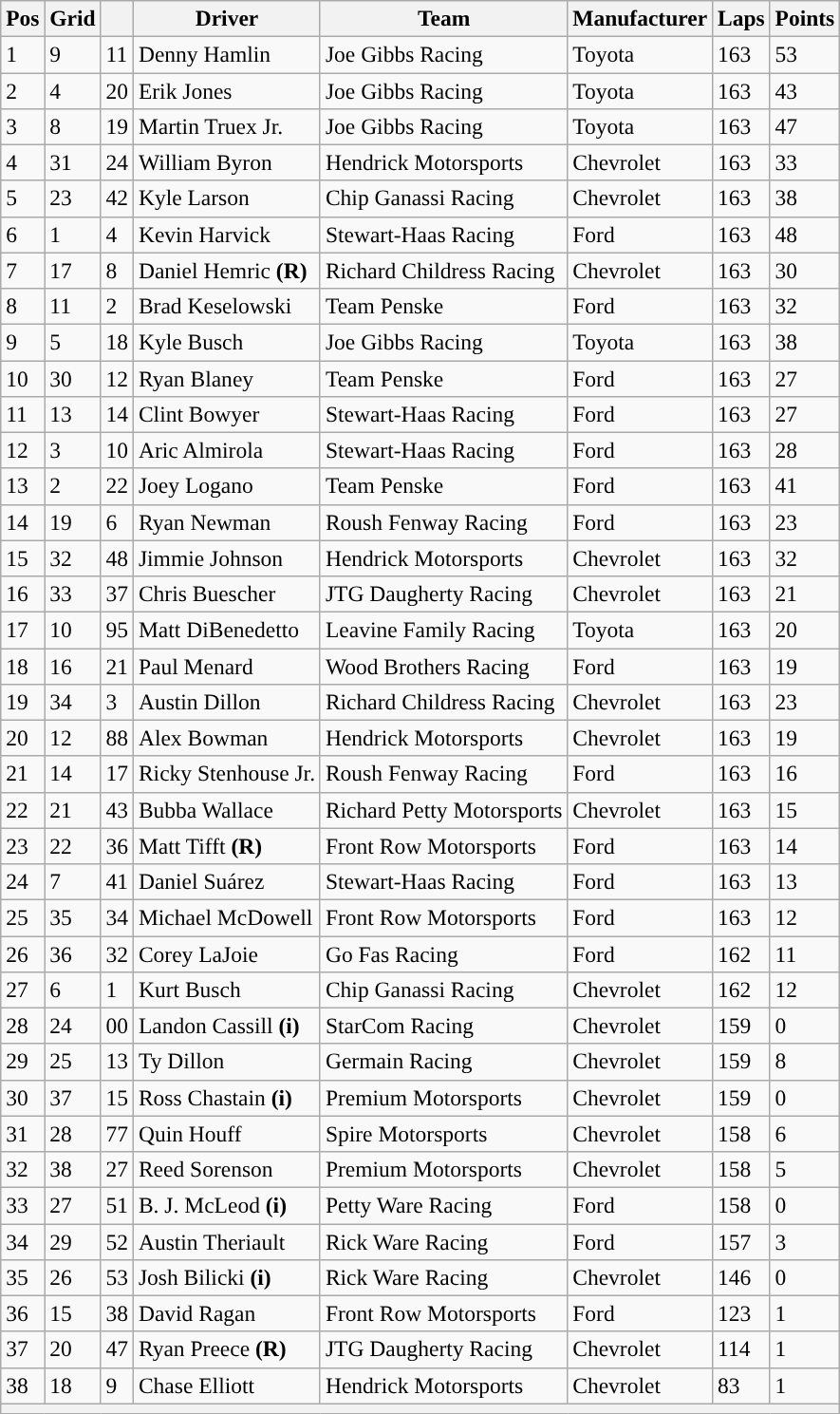<table class="wikitable" style="font-size:98%">
<tr>
<th>Pos</th>
<th>Grid</th>
<th></th>
<th>Driver</th>
<th>Team</th>
<th>Manufacturer</th>
<th>Laps</th>
<th>Points</th>
</tr>
<tr>
<td>1</td>
<td>9</td>
<td>11</td>
<td>Denny Hamlin</td>
<td>Joe Gibbs Racing</td>
<td>Toyota</td>
<td>163</td>
<td>53</td>
</tr>
<tr>
<td>2</td>
<td>4</td>
<td>20</td>
<td>Erik Jones</td>
<td>Joe Gibbs Racing</td>
<td>Toyota</td>
<td>163</td>
<td>43</td>
</tr>
<tr>
<td>3</td>
<td>8</td>
<td>19</td>
<td>Martin Truex Jr.</td>
<td>Joe Gibbs Racing</td>
<td>Toyota</td>
<td>163</td>
<td>47</td>
</tr>
<tr>
<td>4</td>
<td>31</td>
<td>24</td>
<td>William Byron</td>
<td>Hendrick Motorsports</td>
<td>Chevrolet</td>
<td>163</td>
<td>33</td>
</tr>
<tr>
<td>5</td>
<td>23</td>
<td>42</td>
<td>Kyle Larson</td>
<td>Chip Ganassi Racing</td>
<td>Chevrolet</td>
<td>163</td>
<td>38</td>
</tr>
<tr>
<td>6</td>
<td>1</td>
<td>4</td>
<td>Kevin Harvick</td>
<td>Stewart-Haas Racing</td>
<td>Ford</td>
<td>163</td>
<td>48</td>
</tr>
<tr>
<td>7</td>
<td>17</td>
<td>8</td>
<td>Daniel Hemric <strong>(R)</strong></td>
<td>Richard Childress Racing</td>
<td>Chevrolet</td>
<td>163</td>
<td>30</td>
</tr>
<tr>
<td>8</td>
<td>11</td>
<td>2</td>
<td>Brad Keselowski</td>
<td>Team Penske</td>
<td>Ford</td>
<td>163</td>
<td>32</td>
</tr>
<tr>
<td>9</td>
<td>5</td>
<td>18</td>
<td>Kyle Busch</td>
<td>Joe Gibbs Racing</td>
<td>Toyota</td>
<td>163</td>
<td>38</td>
</tr>
<tr>
<td>10</td>
<td>30</td>
<td>12</td>
<td>Ryan Blaney</td>
<td>Team Penske</td>
<td>Ford</td>
<td>163</td>
<td>27</td>
</tr>
<tr>
<td>11</td>
<td>13</td>
<td>14</td>
<td>Clint Bowyer</td>
<td>Stewart-Haas Racing</td>
<td>Ford</td>
<td>163</td>
<td>27</td>
</tr>
<tr>
<td>12</td>
<td>3</td>
<td>10</td>
<td>Aric Almirola</td>
<td>Stewart-Haas Racing</td>
<td>Ford</td>
<td>163</td>
<td>28</td>
</tr>
<tr>
<td>13</td>
<td>2</td>
<td>22</td>
<td>Joey Logano</td>
<td>Team Penske</td>
<td>Ford</td>
<td>163</td>
<td>41</td>
</tr>
<tr>
<td>14</td>
<td>19</td>
<td>6</td>
<td>Ryan Newman</td>
<td>Roush Fenway Racing</td>
<td>Ford</td>
<td>163</td>
<td>23</td>
</tr>
<tr>
<td>15</td>
<td>32</td>
<td>48</td>
<td>Jimmie Johnson</td>
<td>Hendrick Motorsports</td>
<td>Chevrolet</td>
<td>163</td>
<td>32</td>
</tr>
<tr>
<td>16</td>
<td>33</td>
<td>37</td>
<td>Chris Buescher</td>
<td>JTG Daugherty Racing</td>
<td>Chevrolet</td>
<td>163</td>
<td>21</td>
</tr>
<tr>
<td>17</td>
<td>10</td>
<td>95</td>
<td>Matt DiBenedetto</td>
<td>Leavine Family Racing</td>
<td>Toyota</td>
<td>163</td>
<td>20</td>
</tr>
<tr>
<td>18</td>
<td>16</td>
<td>21</td>
<td>Paul Menard</td>
<td>Wood Brothers Racing</td>
<td>Ford</td>
<td>163</td>
<td>19</td>
</tr>
<tr>
<td>19</td>
<td>34</td>
<td>3</td>
<td>Austin Dillon</td>
<td>Richard Childress Racing</td>
<td>Chevrolet</td>
<td>163</td>
<td>23</td>
</tr>
<tr>
<td>20</td>
<td>12</td>
<td>88</td>
<td>Alex Bowman</td>
<td>Hendrick Motorsports</td>
<td>Chevrolet</td>
<td>163</td>
<td>19</td>
</tr>
<tr>
<td>21</td>
<td>14</td>
<td>17</td>
<td>Ricky Stenhouse Jr.</td>
<td>Roush Fenway Racing</td>
<td>Ford</td>
<td>163</td>
<td>16</td>
</tr>
<tr>
<td>22</td>
<td>21</td>
<td>43</td>
<td>Bubba Wallace</td>
<td>Richard Petty Motorsports</td>
<td>Chevrolet</td>
<td>163</td>
<td>15</td>
</tr>
<tr>
<td>23</td>
<td>22</td>
<td>36</td>
<td>Matt Tifft <strong>(R)</strong></td>
<td>Front Row Motorsports</td>
<td>Ford</td>
<td>163</td>
<td>14</td>
</tr>
<tr>
<td>24</td>
<td>7</td>
<td>41</td>
<td>Daniel Suárez</td>
<td>Stewart-Haas Racing</td>
<td>Ford</td>
<td>163</td>
<td>13</td>
</tr>
<tr>
<td>25</td>
<td>35</td>
<td>34</td>
<td>Michael McDowell</td>
<td>Front Row Motorsports</td>
<td>Ford</td>
<td>163</td>
<td>12</td>
</tr>
<tr>
<td>26</td>
<td>36</td>
<td>32</td>
<td>Corey LaJoie</td>
<td>Go Fas Racing</td>
<td>Ford</td>
<td>162</td>
<td>11</td>
</tr>
<tr>
<td>27</td>
<td>6</td>
<td>1</td>
<td>Kurt Busch</td>
<td>Chip Ganassi Racing</td>
<td>Chevrolet</td>
<td>162</td>
<td>12</td>
</tr>
<tr>
<td>28</td>
<td>24</td>
<td>00</td>
<td>Landon Cassill <strong>(i)</strong></td>
<td>StarCom Racing</td>
<td>Chevrolet</td>
<td>159</td>
<td>0</td>
</tr>
<tr>
<td>29</td>
<td>25</td>
<td>13</td>
<td>Ty Dillon</td>
<td>Germain Racing</td>
<td>Chevrolet</td>
<td>159</td>
<td>8</td>
</tr>
<tr>
<td>30</td>
<td>37</td>
<td>15</td>
<td>Ross Chastain <strong>(i)</strong></td>
<td>Premium Motorsports</td>
<td>Chevrolet</td>
<td>159</td>
<td>0</td>
</tr>
<tr>
<td>31</td>
<td>28</td>
<td>77</td>
<td>Quin Houff</td>
<td>Spire Motorsports</td>
<td>Chevrolet</td>
<td>158</td>
<td>6</td>
</tr>
<tr>
<td>32</td>
<td>38</td>
<td>27</td>
<td>Reed Sorenson</td>
<td>Premium Motorsports</td>
<td>Chevrolet</td>
<td>158</td>
<td>5</td>
</tr>
<tr>
<td>33</td>
<td>27</td>
<td>51</td>
<td>B. J. McLeod <strong>(i)</strong></td>
<td>Petty Ware Racing</td>
<td>Ford</td>
<td>158</td>
<td>0</td>
</tr>
<tr>
<td>34</td>
<td>29</td>
<td>52</td>
<td>Austin Theriault</td>
<td>Rick Ware Racing</td>
<td>Ford</td>
<td>157</td>
<td>3</td>
</tr>
<tr>
<td>35</td>
<td>26</td>
<td>53</td>
<td>Josh Bilicki <strong>(i)</strong></td>
<td>Rick Ware Racing</td>
<td>Chevrolet</td>
<td>146</td>
<td>0</td>
</tr>
<tr>
<td>36</td>
<td>15</td>
<td>38</td>
<td>David Ragan</td>
<td>Front Row Motorsports</td>
<td>Ford</td>
<td>123</td>
<td>1</td>
</tr>
<tr>
<td>37</td>
<td>20</td>
<td>47</td>
<td>Ryan Preece <strong>(R)</strong></td>
<td>JTG Daugherty Racing</td>
<td>Chevrolet</td>
<td>114</td>
<td>1</td>
</tr>
<tr>
<td>38</td>
<td>18</td>
<td>9</td>
<td>Chase Elliott</td>
<td>Hendrick Motorsports</td>
<td>Chevrolet</td>
<td>83</td>
<td>1</td>
</tr>
<tr>
<th colspan="8"></th>
</tr>
</table>
